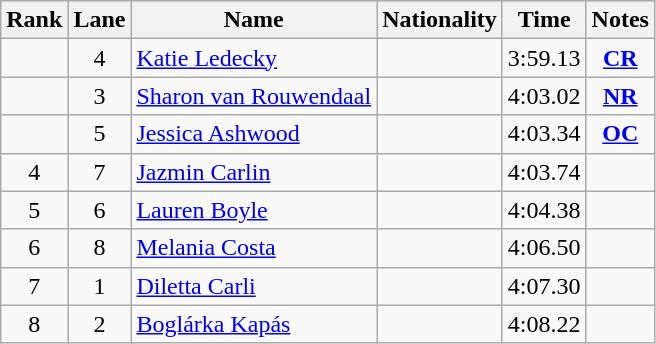<table class="wikitable sortable" style="text-align:center">
<tr>
<th>Rank</th>
<th>Lane</th>
<th>Name</th>
<th>Nationality</th>
<th>Time</th>
<th>Notes</th>
</tr>
<tr>
<td></td>
<td>4</td>
<td align=left><a href='#'>Katie Ledecky</a></td>
<td align=left></td>
<td>3:59.13</td>
<td><strong><a href='#'>CR</a></strong></td>
</tr>
<tr>
<td></td>
<td>3</td>
<td align=left><a href='#'>Sharon van Rouwendaal</a></td>
<td align=left></td>
<td>4:03.02</td>
<td><strong><a href='#'>NR</a></strong></td>
</tr>
<tr>
<td></td>
<td>5</td>
<td align=left><a href='#'>Jessica Ashwood</a></td>
<td align=left></td>
<td>4:03.34</td>
<td><strong><a href='#'>OC</a></strong></td>
</tr>
<tr>
<td>4</td>
<td>7</td>
<td align=left><a href='#'>Jazmin Carlin</a></td>
<td align=left></td>
<td>4:03.74</td>
<td></td>
</tr>
<tr>
<td>5</td>
<td>6</td>
<td align=left><a href='#'>Lauren Boyle</a></td>
<td align=left></td>
<td>4:04.38</td>
<td></td>
</tr>
<tr>
<td>6</td>
<td>8</td>
<td align=left><a href='#'>Melania Costa</a></td>
<td align=left></td>
<td>4:06.50</td>
<td></td>
</tr>
<tr>
<td>7</td>
<td>1</td>
<td align=left><a href='#'>Diletta Carli</a></td>
<td align=left></td>
<td>4:07.30</td>
<td></td>
</tr>
<tr>
<td>8</td>
<td>2</td>
<td align=left><a href='#'>Boglárka Kapás</a></td>
<td align=left></td>
<td>4:08.22</td>
<td></td>
</tr>
</table>
